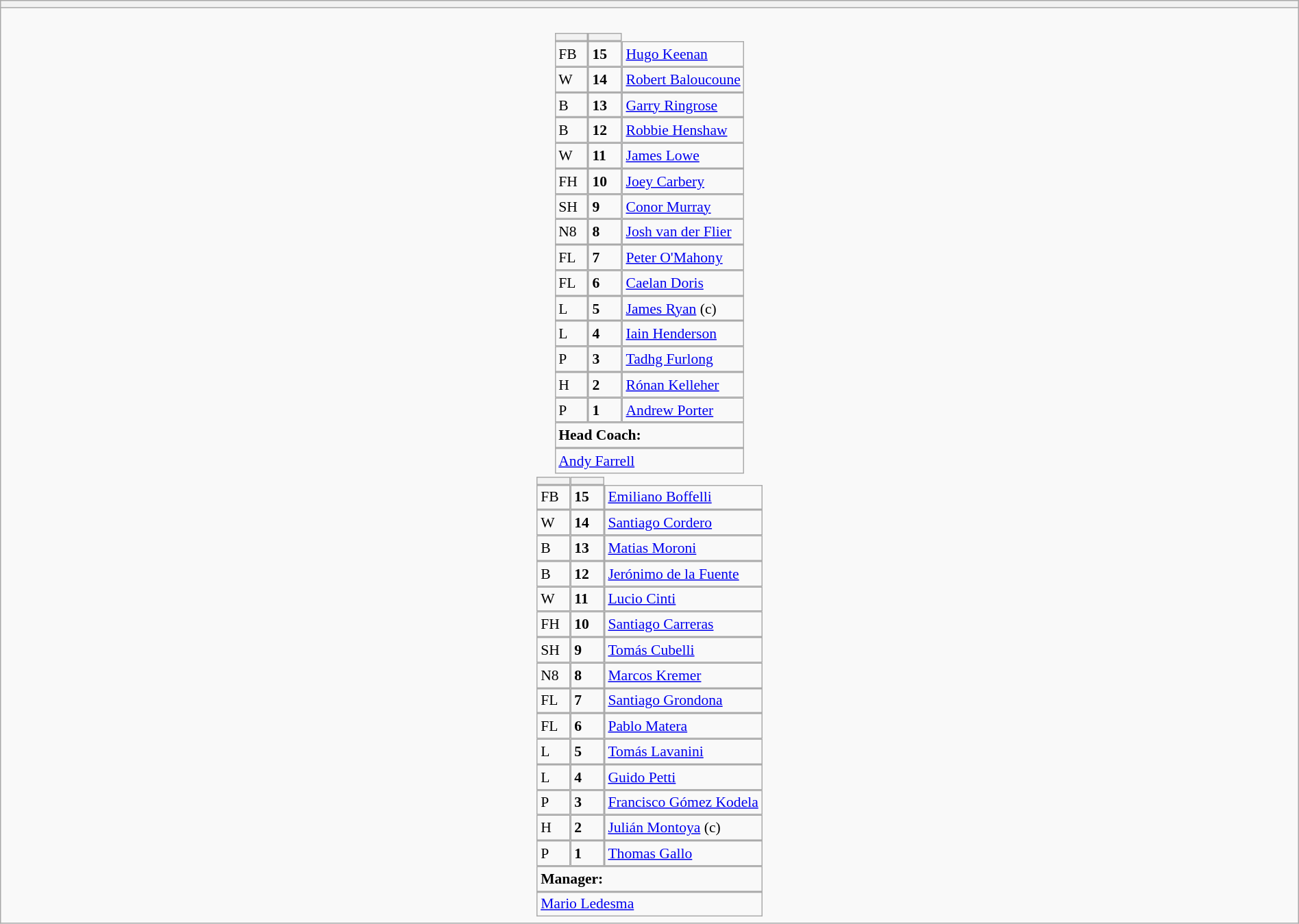<table style="width:100%" class="wikitable collapsible collapsed">
<tr>
<th></th>
</tr>
<tr>
<td><br>






<table style="font-size:90%; margin:0.2em auto;" cellspacing="0" cellpadding="0">
<tr>
<th width="25"></th>
<th width="25"></th>
</tr>
<tr>
<td>FB</td>
<td><strong>15</strong></td>
<td><a href='#'>Hugo Keenan</a></td>
</tr>
<tr>
<td>W</td>
<td><strong>14 </strong></td>
<td><a href='#'>Robert Baloucoune</a></td>
</tr>
<tr>
<td>B</td>
<td><strong>13 </strong></td>
<td><a href='#'>Garry Ringrose</a></td>
</tr>
<tr>
<td>B</td>
<td><strong>12</strong></td>
<td><a href='#'>Robbie Henshaw</a></td>
</tr>
<tr>
<td>W</td>
<td><strong>11</strong></td>
<td><a href='#'>James Lowe</a></td>
</tr>
<tr>
<td>FH</td>
<td><strong>10</strong></td>
<td><a href='#'>Joey Carbery</a></td>
</tr>
<tr>
<td>SH</td>
<td><strong>9</strong></td>
<td><a href='#'>Conor Murray</a></td>
</tr>
<tr>
<td>N8</td>
<td><strong>8</strong></td>
<td><a href='#'>Josh van der Flier</a></td>
</tr>
<tr>
<td>FL</td>
<td><strong>7 </strong></td>
<td><a href='#'>Peter O'Mahony</a></td>
</tr>
<tr>
<td>FL</td>
<td><strong>6 </strong></td>
<td><a href='#'>Caelan Doris</a></td>
</tr>
<tr>
<td>L</td>
<td><strong> 5</strong></td>
<td><a href='#'>James Ryan</a> (c)</td>
</tr>
<tr>
<td>L</td>
<td><strong>4</strong></td>
<td><a href='#'>Iain Henderson</a></td>
</tr>
<tr>
<td>P</td>
<td><strong>3</strong></td>
<td><a href='#'>Tadhg Furlong</a></td>
</tr>
<tr>
<td>H</td>
<td><strong>2 </strong></td>
<td><a href='#'>Rónan Kelleher</a></td>
</tr>
<tr>
<td>P</td>
<td><strong>1</strong></td>
<td><a href='#'>Andrew Porter</a></td>
</tr>
<tr>
<td colspan=3><strong>Head Coach:</strong></td>
</tr>
<tr>
<td colspan=4> <a href='#'>Andy Farrell</a></td>
</tr>
</table>
<table cellspacing="0" cellpadding="0" style="font-size:90%; margin:0.2em auto;">
<tr>
<th width="25"></th>
<th width="25"></th>
</tr>
<tr>
<td>FB</td>
<td><strong>15</strong></td>
<td><a href='#'>Emiliano Boffelli</a></td>
</tr>
<tr>
<td>W</td>
<td><strong>14 </strong></td>
<td><a href='#'>Santiago Cordero</a></td>
</tr>
<tr>
<td>B</td>
<td><strong>13 </strong></td>
<td><a href='#'>Matias Moroni</a></td>
</tr>
<tr>
<td>B</td>
<td><strong>12</strong></td>
<td><a href='#'>Jerónimo de la Fuente</a></td>
</tr>
<tr>
<td>W</td>
<td><strong>11</strong></td>
<td><a href='#'>Lucio Cinti</a></td>
</tr>
<tr>
<td>FH</td>
<td><strong>10</strong></td>
<td><a href='#'>Santiago Carreras</a></td>
</tr>
<tr>
<td>SH</td>
<td><strong>9</strong></td>
<td><a href='#'>Tomás Cubelli</a></td>
</tr>
<tr>
<td>N8</td>
<td><strong>8</strong></td>
<td><a href='#'>Marcos Kremer</a></td>
</tr>
<tr>
<td>FL</td>
<td><strong>7 </strong></td>
<td><a href='#'>Santiago Grondona</a></td>
</tr>
<tr>
<td>FL</td>
<td><strong>6 </strong></td>
<td><a href='#'>Pablo Matera</a> </td>
</tr>
<tr>
<td>L</td>
<td><strong> 5</strong></td>
<td><a href='#'>Tomás Lavanini</a> </td>
</tr>
<tr>
<td>L</td>
<td><strong>4</strong></td>
<td><a href='#'>Guido Petti</a></td>
</tr>
<tr>
<td>P</td>
<td><strong>3</strong></td>
<td><a href='#'>Francisco Gómez Kodela</a></td>
</tr>
<tr>
<td>H</td>
<td><strong>2 </strong></td>
<td><a href='#'>Julián Montoya</a> (c)</td>
</tr>
<tr>
<td>P</td>
<td><strong>1</strong></td>
<td><a href='#'>Thomas Gallo</a></td>
</tr>
<tr>
<td colspan=3><strong>Manager:</strong></td>
</tr>
<tr>
<td colspan=4> <a href='#'>Mario Ledesma</a></td>
</tr>
</table>
</td>
</tr>
</table>
